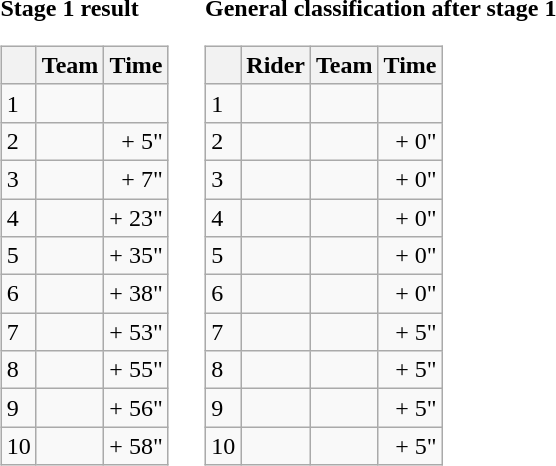<table>
<tr>
<td><strong>Stage 1 result</strong><br><table class="wikitable">
<tr>
<th></th>
<th>Team</th>
<th>Time</th>
</tr>
<tr>
<td>1</td>
<td></td>
<td align="right"></td>
</tr>
<tr>
<td>2</td>
<td></td>
<td align="right">+ 5"</td>
</tr>
<tr>
<td>3</td>
<td></td>
<td align="right">+ 7"</td>
</tr>
<tr>
<td>4</td>
<td></td>
<td align="right">+ 23"</td>
</tr>
<tr>
<td>5</td>
<td></td>
<td align="right">+ 35"</td>
</tr>
<tr>
<td>6</td>
<td></td>
<td align="right">+ 38"</td>
</tr>
<tr>
<td>7</td>
<td></td>
<td align="right">+ 53"</td>
</tr>
<tr>
<td>8</td>
<td></td>
<td align="right">+ 55"</td>
</tr>
<tr>
<td>9</td>
<td></td>
<td align="right">+ 56"</td>
</tr>
<tr>
<td>10</td>
<td></td>
<td align="right">+ 58"</td>
</tr>
</table>
</td>
<td></td>
<td><strong>General classification after stage 1</strong><br><table class="wikitable">
<tr>
<th></th>
<th>Rider</th>
<th>Team</th>
<th>Time</th>
</tr>
<tr>
<td>1</td>
<td> </td>
<td></td>
<td align="right"></td>
</tr>
<tr>
<td>2</td>
<td> </td>
<td></td>
<td align="right">+ 0"</td>
</tr>
<tr>
<td>3</td>
<td></td>
<td></td>
<td align="right">+ 0"</td>
</tr>
<tr>
<td>4</td>
<td></td>
<td></td>
<td align="right">+ 0"</td>
</tr>
<tr>
<td>5</td>
<td></td>
<td></td>
<td align="right">+ 0"</td>
</tr>
<tr>
<td>6</td>
<td></td>
<td></td>
<td align="right">+ 0"</td>
</tr>
<tr>
<td>7</td>
<td></td>
<td></td>
<td align="right">+ 5"</td>
</tr>
<tr>
<td>8</td>
<td></td>
<td></td>
<td align="right">+ 5"</td>
</tr>
<tr>
<td>9</td>
<td></td>
<td></td>
<td align="right">+ 5"</td>
</tr>
<tr>
<td>10</td>
<td></td>
<td></td>
<td align="right">+ 5"</td>
</tr>
</table>
</td>
</tr>
</table>
